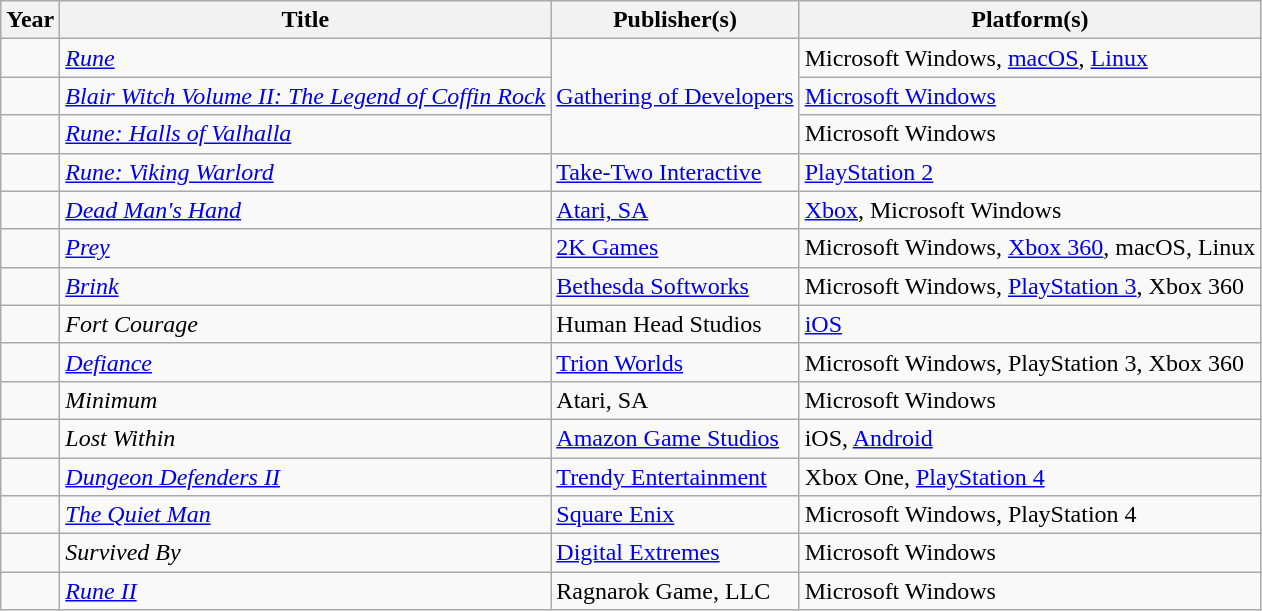<table class="wikitable sortable">
<tr>
<th>Year</th>
<th>Title</th>
<th>Publisher(s)</th>
<th>Platform(s)</th>
</tr>
<tr>
<td></td>
<td><em><a href='#'>Rune</a></em></td>
<td rowspan="3"><a href='#'>Gathering of Developers</a></td>
<td>Microsoft Windows, <a href='#'>macOS</a>, <a href='#'>Linux</a></td>
</tr>
<tr>
<td></td>
<td><em><a href='#'>Blair Witch Volume II: The Legend of Coffin Rock</a></em></td>
<td><a href='#'>Microsoft Windows</a></td>
</tr>
<tr>
<td></td>
<td><em><a href='#'>Rune: Halls of Valhalla</a></em></td>
<td>Microsoft Windows</td>
</tr>
<tr>
<td></td>
<td><em><a href='#'>Rune: Viking Warlord</a></em></td>
<td><a href='#'>Take-Two Interactive</a></td>
<td><a href='#'>PlayStation 2</a></td>
</tr>
<tr>
<td></td>
<td><em><a href='#'>Dead Man's Hand</a></em></td>
<td><a href='#'>Atari, SA</a></td>
<td><a href='#'>Xbox</a>, Microsoft Windows</td>
</tr>
<tr>
<td></td>
<td><em><a href='#'>Prey</a></em></td>
<td><a href='#'>2K Games</a></td>
<td>Microsoft Windows, <a href='#'>Xbox 360</a>, macOS, Linux</td>
</tr>
<tr>
<td></td>
<td><em><a href='#'>Brink</a></em></td>
<td><a href='#'>Bethesda Softworks</a></td>
<td>Microsoft Windows, <a href='#'>PlayStation 3</a>, Xbox 360</td>
</tr>
<tr>
<td></td>
<td><em>Fort Courage</em></td>
<td>Human Head Studios</td>
<td><a href='#'>iOS</a></td>
</tr>
<tr>
<td></td>
<td><em><a href='#'>Defiance</a></em></td>
<td><a href='#'>Trion Worlds</a></td>
<td>Microsoft Windows, PlayStation 3, Xbox 360</td>
</tr>
<tr>
<td></td>
<td><em>Minimum</em></td>
<td>Atari, SA</td>
<td>Microsoft Windows</td>
</tr>
<tr>
<td></td>
<td><em>Lost Within</em></td>
<td><a href='#'>Amazon Game Studios</a></td>
<td>iOS, <a href='#'>Android</a></td>
</tr>
<tr>
<td></td>
<td><em><a href='#'>Dungeon Defenders II</a></em></td>
<td><a href='#'>Trendy Entertainment</a></td>
<td>Xbox One, <a href='#'>PlayStation 4</a></td>
</tr>
<tr>
<td></td>
<td><em><a href='#'>The Quiet Man</a></em></td>
<td><a href='#'>Square Enix</a></td>
<td>Microsoft Windows, PlayStation 4</td>
</tr>
<tr>
<td></td>
<td><em>Survived By</em></td>
<td><a href='#'>Digital Extremes</a></td>
<td>Microsoft Windows</td>
</tr>
<tr>
<td></td>
<td><em><a href='#'>Rune II</a></em></td>
<td>Ragnarok Game, LLC</td>
<td>Microsoft Windows</td>
</tr>
</table>
